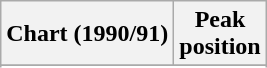<table class="wikitable sortable plainrowheaders" style="text-align:center">
<tr>
<th scope="col">Chart (1990/91)</th>
<th scope="col">Peak<br>position</th>
</tr>
<tr>
</tr>
<tr>
</tr>
</table>
